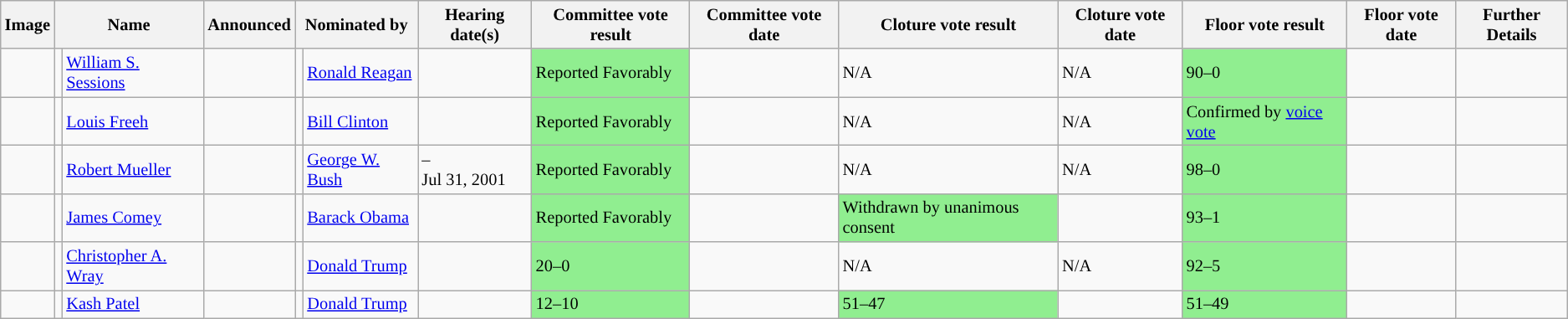<table class="sortable wikitable" style="font-size: 85%;">
<tr style="text-align:center">
<th>Image</th>
<th colspan=2>Name</th>
<th>Announced</th>
<th colspan=2>Nominated by</th>
<th>Hearing date(s)</th>
<th>Committee vote result</th>
<th>Committee vote date</th>
<th>Cloture vote result</th>
<th>Cloture vote date</th>
<th>Floor vote result</th>
<th>Floor vote date</th>
<th>Further Details</th>
</tr>
<tr>
<td></td>
<td style="background: "></td>
<td><a href='#'>William S. Sessions</a></td>
<td></td>
<td style="background: "></td>
<td><a href='#'>Ronald Reagan</a></td>
<td></td>
<td style="background: #90EE90;">Reported Favorably</td>
<td></td>
<td>N/A</td>
<td>N/A</td>
<td style="background: #90EE90;">90–0</td>
<td></td>
<td></td>
</tr>
<tr>
<td></td>
<td style="background: "></td>
<td><a href='#'>Louis Freeh</a></td>
<td></td>
<td style="background: "></td>
<td><a href='#'>Bill Clinton</a></td>
<td></td>
<td style="background: #90EE90;">Reported Favorably</td>
<td></td>
<td>N/A</td>
<td>N/A</td>
<td style="background: #90EE90;">Confirmed by <a href='#'>voice vote</a></td>
<td></td>
<td></td>
</tr>
<tr>
<td></td>
<td style="background: "></td>
<td><a href='#'>Robert Mueller</a></td>
<td></td>
<td style="background: "></td>
<td><a href='#'>George W. Bush</a></td>
<td> –<br>Jul 31, 2001</td>
<td style="background: #90EE90;">Reported Favorably</td>
<td></td>
<td>N/A</td>
<td>N/A</td>
<td style="background: #90EE90;">98–0</td>
<td></td>
<td></td>
</tr>
<tr>
<td></td>
<td style="background: linear-gradient("></td>
<td><a href='#'>James Comey</a></td>
<td></td>
<td style="background: "></td>
<td><a href='#'>Barack Obama</a></td>
<td></td>
<td style="background: #90EE90;">Reported Favorably</td>
<td></td>
<td style="background: #90EE90;">Withdrawn by unanimous consent</td>
<td></td>
<td style="background: #90EE90;">93–1</td>
<td></td>
<td></td>
</tr>
<tr>
<td></td>
<td style="background: "></td>
<td><a href='#'>Christopher A. Wray</a></td>
<td></td>
<td style="background: "></td>
<td><a href='#'>Donald Trump</a></td>
<td></td>
<td style="background: #90EE90;">20–0</td>
<td></td>
<td>N/A</td>
<td>N/A</td>
<td style="background: #90EE90;">92–5</td>
<td></td>
<td></td>
</tr>
<tr>
<td></td>
<td style="background: "></td>
<td><a href='#'>Kash Patel</a></td>
<td></td>
<td style="background: "></td>
<td><a href='#'>Donald Trump</a></td>
<td></td>
<td style="background-color:#90EE90">12–10</td>
<td></td>
<td style="background: #90EE90;">51–47</td>
<td></td>
<td style="background: #90EE90;">51–49</td>
<td></td>
<td></td>
</tr>
</table>
